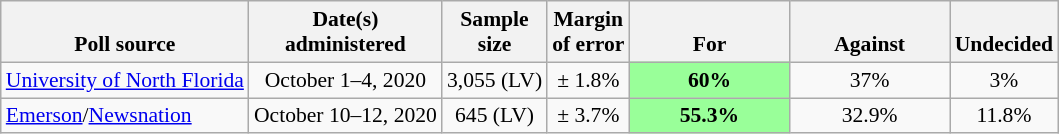<table class="wikitable" style="font-size:90%;text-align:center;">
<tr valign=bottom>
<th>Poll source</th>
<th>Date(s)<br>administered</th>
<th>Sample<br>size</th>
<th>Margin<br>of error</th>
<th style="width:100px;">For</th>
<th style="width:100px;">Against</th>
<th>Undecided</th>
</tr>
<tr>
<td style="text-align:left;"><a href='#'>University of North Florida</a></td>
<td>October 1–4, 2020</td>
<td>3,055 (LV)</td>
<td>± 1.8%</td>
<td style="background: rgb(153, 255, 153);"><strong>60%</strong></td>
<td>37%</td>
<td>3%</td>
</tr>
<tr>
<td style="text-align:left;"><a href='#'>Emerson</a>/<a href='#'>Newsnation</a></td>
<td>October 10–12, 2020</td>
<td>645 (LV)</td>
<td>± 3.7%</td>
<td style="background: rgb(153, 255, 153);"><strong>55.3%</strong></td>
<td>32.9%</td>
<td>11.8%</td>
</tr>
</table>
